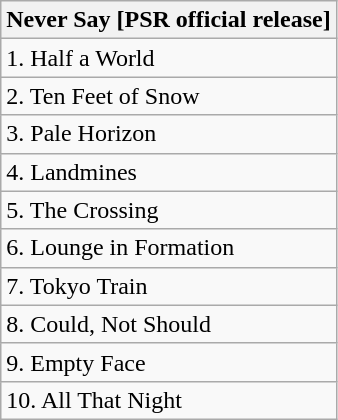<table class="wikitable">
<tr>
<th>Never Say [PSR official release]</th>
</tr>
<tr>
<td>1. Half a World</td>
</tr>
<tr>
<td>2. Ten Feet of Snow</td>
</tr>
<tr>
<td>3. Pale Horizon</td>
</tr>
<tr>
<td>4. Landmines</td>
</tr>
<tr>
<td>5. The Crossing</td>
</tr>
<tr>
<td>6. Lounge in Formation</td>
</tr>
<tr>
<td>7. Tokyo Train</td>
</tr>
<tr>
<td>8. Could, Not Should</td>
</tr>
<tr>
<td>9. Empty Face</td>
</tr>
<tr>
<td>10. All That Night</td>
</tr>
</table>
